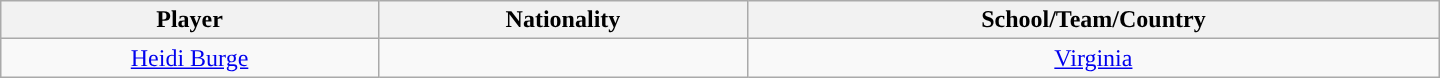<table class="wikitable" style="text-align:center; width:60em">
<tr>
<th>Player</th>
<th>Nationality</th>
<th>School/Team/Country</th>
</tr>
<tr>
<td><a href='#'>Heidi Burge</a></td>
<td></td>
<td><a href='#'>Virginia</a></td>
</tr>
</table>
